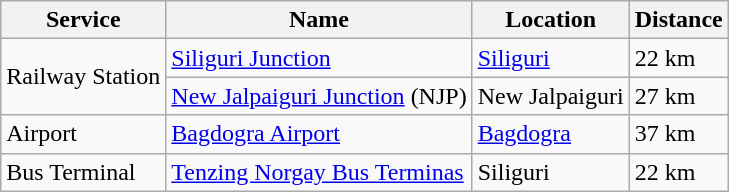<table class="wikitable">
<tr>
<th>Service</th>
<th>Name</th>
<th>Location</th>
<th>Distance</th>
</tr>
<tr>
<td rowspan="2">Railway Station</td>
<td><a href='#'>Siliguri Junction</a></td>
<td><a href='#'>Siliguri</a></td>
<td>22 km</td>
</tr>
<tr>
<td><a href='#'>New Jalpaiguri Junction</a> (NJP)</td>
<td>New Jalpaiguri</td>
<td>27 km</td>
</tr>
<tr>
<td>Airport</td>
<td><a href='#'>Bagdogra Airport</a></td>
<td><a href='#'>Bagdogra</a></td>
<td>37 km</td>
</tr>
<tr>
<td>Bus Terminal</td>
<td><a href='#'>Tenzing Norgay Bus Terminas</a></td>
<td>Siliguri</td>
<td>22 km</td>
</tr>
</table>
